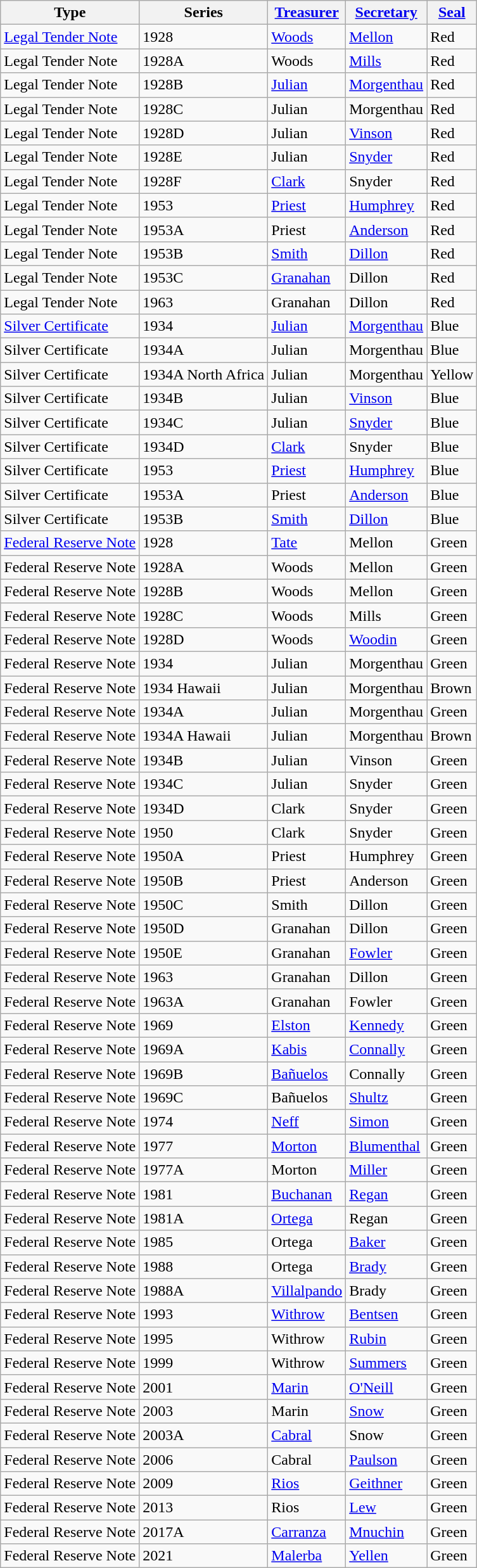<table class="wikitable sortable">
<tr>
<th>Type</th>
<th>Series</th>
<th><a href='#'>Treasurer</a></th>
<th><a href='#'>Secretary</a></th>
<th><a href='#'>Seal</a></th>
</tr>
<tr>
<td><a href='#'>Legal Tender Note</a></td>
<td>1928</td>
<td><a href='#'>Woods</a></td>
<td><a href='#'>Mellon</a></td>
<td>Red</td>
</tr>
<tr>
<td>Legal Tender Note</td>
<td>1928A</td>
<td>Woods</td>
<td><a href='#'>Mills</a></td>
<td>Red</td>
</tr>
<tr>
<td>Legal Tender Note</td>
<td>1928B</td>
<td><a href='#'>Julian</a></td>
<td><a href='#'>Morgenthau</a></td>
<td>Red</td>
</tr>
<tr>
<td>Legal Tender Note</td>
<td>1928C</td>
<td>Julian</td>
<td>Morgenthau</td>
<td>Red</td>
</tr>
<tr>
<td>Legal Tender Note</td>
<td>1928D</td>
<td>Julian</td>
<td><a href='#'>Vinson</a></td>
<td>Red</td>
</tr>
<tr>
<td>Legal Tender Note</td>
<td>1928E</td>
<td>Julian</td>
<td><a href='#'>Snyder</a></td>
<td>Red</td>
</tr>
<tr>
<td>Legal Tender Note</td>
<td>1928F</td>
<td><a href='#'>Clark</a></td>
<td>Snyder</td>
<td>Red</td>
</tr>
<tr>
<td>Legal Tender Note</td>
<td>1953</td>
<td><a href='#'>Priest</a></td>
<td><a href='#'>Humphrey</a></td>
<td>Red</td>
</tr>
<tr>
<td>Legal Tender Note</td>
<td>1953A</td>
<td>Priest</td>
<td><a href='#'>Anderson</a></td>
<td>Red</td>
</tr>
<tr>
<td>Legal Tender Note</td>
<td>1953B</td>
<td><a href='#'>Smith</a></td>
<td><a href='#'>Dillon</a></td>
<td>Red</td>
</tr>
<tr>
<td>Legal Tender Note</td>
<td>1953C</td>
<td><a href='#'>Granahan</a></td>
<td>Dillon</td>
<td>Red</td>
</tr>
<tr>
<td>Legal Tender Note</td>
<td>1963</td>
<td>Granahan</td>
<td>Dillon</td>
<td>Red</td>
</tr>
<tr>
<td><a href='#'>Silver Certificate</a></td>
<td>1934</td>
<td><a href='#'>Julian</a></td>
<td><a href='#'>Morgenthau</a></td>
<td>Blue</td>
</tr>
<tr>
<td>Silver Certificate</td>
<td>1934A</td>
<td>Julian</td>
<td>Morgenthau</td>
<td>Blue</td>
</tr>
<tr>
<td>Silver Certificate</td>
<td>1934A North Africa</td>
<td>Julian</td>
<td>Morgenthau</td>
<td>Yellow</td>
</tr>
<tr>
<td>Silver Certificate</td>
<td>1934B</td>
<td>Julian</td>
<td><a href='#'>Vinson</a></td>
<td>Blue</td>
</tr>
<tr>
<td>Silver Certificate</td>
<td>1934C</td>
<td>Julian</td>
<td><a href='#'>Snyder</a></td>
<td>Blue</td>
</tr>
<tr>
<td>Silver Certificate</td>
<td>1934D</td>
<td><a href='#'>Clark</a></td>
<td>Snyder</td>
<td>Blue</td>
</tr>
<tr>
<td>Silver Certificate</td>
<td>1953</td>
<td><a href='#'>Priest</a></td>
<td><a href='#'>Humphrey</a></td>
<td>Blue</td>
</tr>
<tr>
<td>Silver Certificate</td>
<td>1953A</td>
<td>Priest</td>
<td><a href='#'>Anderson</a></td>
<td>Blue</td>
</tr>
<tr>
<td>Silver Certificate</td>
<td>1953B</td>
<td><a href='#'>Smith</a></td>
<td><a href='#'>Dillon</a></td>
<td>Blue</td>
</tr>
<tr>
<td><a href='#'>Federal Reserve Note</a></td>
<td>1928</td>
<td><a href='#'>Tate</a></td>
<td>Mellon</td>
<td>Green</td>
</tr>
<tr>
<td>Federal Reserve Note</td>
<td>1928A</td>
<td>Woods</td>
<td>Mellon</td>
<td>Green</td>
</tr>
<tr>
<td>Federal Reserve Note</td>
<td>1928B</td>
<td>Woods</td>
<td>Mellon</td>
<td>Green</td>
</tr>
<tr>
<td>Federal Reserve Note</td>
<td>1928C</td>
<td>Woods</td>
<td>Mills</td>
<td>Green</td>
</tr>
<tr>
<td>Federal Reserve Note</td>
<td>1928D</td>
<td>Woods</td>
<td><a href='#'>Woodin</a></td>
<td>Green</td>
</tr>
<tr>
<td>Federal Reserve Note</td>
<td>1934</td>
<td>Julian</td>
<td>Morgenthau</td>
<td>Green</td>
</tr>
<tr>
<td>Federal Reserve Note</td>
<td>1934 Hawaii</td>
<td>Julian</td>
<td>Morgenthau</td>
<td>Brown</td>
</tr>
<tr>
<td>Federal Reserve Note</td>
<td>1934A</td>
<td>Julian</td>
<td>Morgenthau</td>
<td>Green</td>
</tr>
<tr>
<td>Federal Reserve Note</td>
<td>1934A Hawaii</td>
<td>Julian</td>
<td>Morgenthau</td>
<td>Brown</td>
</tr>
<tr>
<td>Federal Reserve Note</td>
<td>1934B</td>
<td>Julian</td>
<td>Vinson</td>
<td>Green</td>
</tr>
<tr>
<td>Federal Reserve Note</td>
<td>1934C</td>
<td>Julian</td>
<td>Snyder</td>
<td>Green</td>
</tr>
<tr>
<td>Federal Reserve Note</td>
<td>1934D</td>
<td>Clark</td>
<td>Snyder</td>
<td>Green</td>
</tr>
<tr>
<td>Federal Reserve Note</td>
<td>1950</td>
<td>Clark</td>
<td>Snyder</td>
<td>Green</td>
</tr>
<tr>
<td>Federal Reserve Note</td>
<td>1950A</td>
<td>Priest</td>
<td>Humphrey</td>
<td>Green</td>
</tr>
<tr>
<td>Federal Reserve Note</td>
<td>1950B</td>
<td>Priest</td>
<td>Anderson</td>
<td>Green</td>
</tr>
<tr>
<td>Federal Reserve Note</td>
<td>1950C</td>
<td>Smith</td>
<td>Dillon</td>
<td>Green</td>
</tr>
<tr>
<td>Federal Reserve Note</td>
<td>1950D</td>
<td>Granahan</td>
<td>Dillon</td>
<td>Green</td>
</tr>
<tr>
<td>Federal Reserve Note</td>
<td>1950E</td>
<td>Granahan</td>
<td><a href='#'>Fowler</a></td>
<td>Green</td>
</tr>
<tr>
<td>Federal Reserve Note</td>
<td>1963</td>
<td>Granahan</td>
<td>Dillon</td>
<td>Green</td>
</tr>
<tr>
<td>Federal Reserve Note</td>
<td>1963A</td>
<td>Granahan</td>
<td>Fowler</td>
<td>Green</td>
</tr>
<tr>
<td>Federal Reserve Note</td>
<td>1969</td>
<td><a href='#'>Elston</a></td>
<td><a href='#'>Kennedy</a></td>
<td>Green</td>
</tr>
<tr>
<td>Federal Reserve Note</td>
<td>1969A</td>
<td><a href='#'>Kabis</a></td>
<td><a href='#'>Connally</a></td>
<td>Green</td>
</tr>
<tr>
<td>Federal Reserve Note</td>
<td>1969B</td>
<td><a href='#'>Bañuelos</a></td>
<td>Connally</td>
<td>Green</td>
</tr>
<tr>
<td>Federal Reserve Note</td>
<td>1969C</td>
<td>Bañuelos</td>
<td><a href='#'>Shultz</a></td>
<td>Green</td>
</tr>
<tr>
<td>Federal Reserve Note</td>
<td>1974</td>
<td><a href='#'>Neff</a></td>
<td><a href='#'>Simon</a></td>
<td>Green</td>
</tr>
<tr>
<td>Federal Reserve Note</td>
<td>1977</td>
<td><a href='#'>Morton</a></td>
<td><a href='#'>Blumenthal</a></td>
<td>Green</td>
</tr>
<tr>
<td>Federal Reserve Note</td>
<td>1977A</td>
<td>Morton</td>
<td><a href='#'>Miller</a></td>
<td>Green</td>
</tr>
<tr>
<td>Federal Reserve Note</td>
<td>1981</td>
<td><a href='#'>Buchanan</a></td>
<td><a href='#'>Regan</a></td>
<td>Green</td>
</tr>
<tr>
<td>Federal Reserve Note</td>
<td>1981A</td>
<td><a href='#'>Ortega</a></td>
<td>Regan</td>
<td>Green</td>
</tr>
<tr>
<td>Federal Reserve Note</td>
<td>1985</td>
<td>Ortega</td>
<td><a href='#'>Baker</a></td>
<td>Green</td>
</tr>
<tr>
<td>Federal Reserve Note</td>
<td>1988</td>
<td>Ortega</td>
<td><a href='#'>Brady</a></td>
<td>Green</td>
</tr>
<tr>
<td>Federal Reserve Note</td>
<td>1988A</td>
<td><a href='#'>Villalpando</a></td>
<td>Brady</td>
<td>Green</td>
</tr>
<tr>
<td>Federal Reserve Note</td>
<td>1993</td>
<td><a href='#'>Withrow</a></td>
<td><a href='#'>Bentsen</a></td>
<td>Green</td>
</tr>
<tr>
<td>Federal Reserve Note</td>
<td>1995</td>
<td>Withrow</td>
<td><a href='#'>Rubin</a></td>
<td>Green</td>
</tr>
<tr>
<td>Federal Reserve Note</td>
<td>1999</td>
<td>Withrow</td>
<td><a href='#'>Summers</a></td>
<td>Green</td>
</tr>
<tr>
<td>Federal Reserve Note</td>
<td>2001</td>
<td><a href='#'>Marin</a></td>
<td><a href='#'>O'Neill</a></td>
<td>Green</td>
</tr>
<tr>
<td>Federal Reserve Note</td>
<td>2003</td>
<td>Marin</td>
<td><a href='#'>Snow</a></td>
<td>Green</td>
</tr>
<tr>
<td>Federal Reserve Note</td>
<td>2003A</td>
<td><a href='#'>Cabral</a></td>
<td>Snow</td>
<td>Green</td>
</tr>
<tr>
<td>Federal Reserve Note</td>
<td>2006</td>
<td>Cabral</td>
<td><a href='#'>Paulson</a></td>
<td>Green</td>
</tr>
<tr>
<td>Federal Reserve Note</td>
<td>2009</td>
<td><a href='#'>Rios</a></td>
<td><a href='#'>Geithner</a></td>
<td>Green</td>
</tr>
<tr>
<td>Federal Reserve Note</td>
<td>2013</td>
<td>Rios</td>
<td><a href='#'>Lew</a></td>
<td>Green</td>
</tr>
<tr>
<td>Federal Reserve Note</td>
<td>2017A</td>
<td><a href='#'>Carranza</a></td>
<td><a href='#'>Mnuchin</a></td>
<td>Green</td>
</tr>
<tr>
<td>Federal Reserve Note</td>
<td>2021</td>
<td><a href='#'>Malerba</a></td>
<td><a href='#'>Yellen</a></td>
<td>Green</td>
</tr>
</table>
